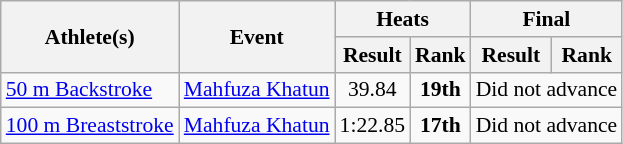<table class="wikitable" border="1" style="font-size:90%">
<tr>
<th rowspan=2>Athlete(s)</th>
<th rowspan=2>Event</th>
<th colspan=2>Heats</th>
<th colspan=2>Final</th>
</tr>
<tr>
<th>Result</th>
<th>Rank</th>
<th>Result</th>
<th>Rank</th>
</tr>
<tr>
<td><a href='#'>50 m Backstroke</a></td>
<td><a href='#'>Mahfuza Khatun</a></td>
<td align=center>39.84</td>
<td align=center><strong>19th</strong></td>
<td align=center colspan=2>Did not advance</td>
</tr>
<tr>
<td><a href='#'>100 m Breaststroke</a></td>
<td><a href='#'>Mahfuza Khatun</a></td>
<td align=center>1:22.85</td>
<td align=center><strong>17th</strong></td>
<td align=center colspan=2>Did not advance</td>
</tr>
</table>
